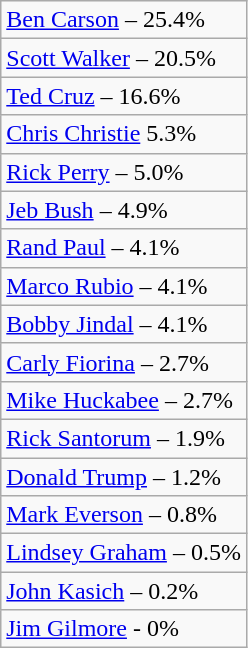<table class="wikitable sortable">
<tr>
<td><a href='#'>Ben Carson</a> – 25.4%</td>
</tr>
<tr>
<td><a href='#'>Scott Walker</a> – 20.5%</td>
</tr>
<tr>
<td><a href='#'>Ted Cruz</a> – 16.6%</td>
</tr>
<tr>
<td><a href='#'>Chris Christie</a> 5.3%</td>
</tr>
<tr>
<td><a href='#'>Rick Perry</a> – 5.0%</td>
</tr>
<tr>
<td><a href='#'>Jeb Bush</a> – 4.9%</td>
</tr>
<tr>
<td><a href='#'>Rand Paul</a> – 4.1%</td>
</tr>
<tr>
<td><a href='#'>Marco Rubio</a> – 4.1%</td>
</tr>
<tr>
<td><a href='#'>Bobby Jindal</a> – 4.1%</td>
</tr>
<tr>
<td><a href='#'>Carly Fiorina</a> – 2.7%</td>
</tr>
<tr>
<td><a href='#'>Mike Huckabee</a> – 2.7%</td>
</tr>
<tr>
<td><a href='#'>Rick Santorum</a> – 1.9%</td>
</tr>
<tr>
<td><a href='#'>Donald Trump</a> – 1.2%</td>
</tr>
<tr>
<td><a href='#'>Mark Everson</a> – 0.8%</td>
</tr>
<tr>
<td><a href='#'>Lindsey Graham</a> – 0.5%</td>
</tr>
<tr>
<td><a href='#'>John Kasich</a> – 0.2%</td>
</tr>
<tr>
<td><a href='#'>Jim Gilmore</a> - 0%</td>
</tr>
</table>
